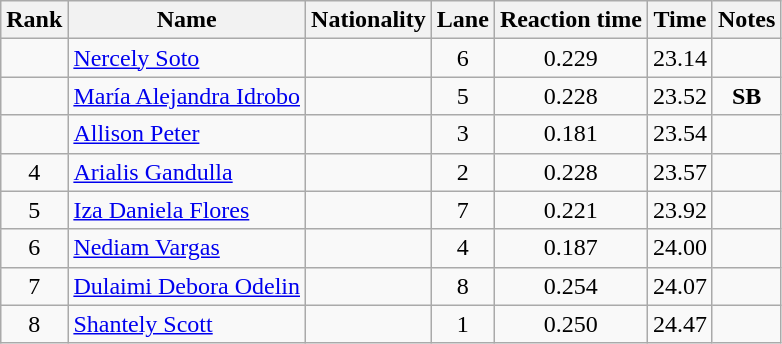<table class="wikitable sortable" style="text-align:center">
<tr>
<th>Rank</th>
<th>Name</th>
<th>Nationality</th>
<th>Lane</th>
<th>Reaction time</th>
<th>Time</th>
<th>Notes</th>
</tr>
<tr>
<td></td>
<td align=left><a href='#'>Nercely Soto</a></td>
<td align=left></td>
<td>6</td>
<td>0.229</td>
<td>23.14</td>
<td></td>
</tr>
<tr>
<td></td>
<td align=left><a href='#'>María Alejandra Idrobo</a></td>
<td align=left></td>
<td>5</td>
<td>0.228</td>
<td>23.52</td>
<td><strong>SB</strong></td>
</tr>
<tr>
<td></td>
<td align=left><a href='#'>Allison Peter</a></td>
<td align=left></td>
<td>3</td>
<td>0.181</td>
<td>23.54</td>
<td></td>
</tr>
<tr>
<td>4</td>
<td align=left><a href='#'>Arialis Gandulla</a></td>
<td align=left></td>
<td>2</td>
<td>0.228</td>
<td>23.57</td>
<td></td>
</tr>
<tr>
<td>5</td>
<td align=left><a href='#'>Iza Daniela Flores</a></td>
<td align=left></td>
<td>7</td>
<td>0.221</td>
<td>23.92</td>
<td></td>
</tr>
<tr>
<td>6</td>
<td align=left><a href='#'>Nediam Vargas</a></td>
<td align=left></td>
<td>4</td>
<td>0.187</td>
<td>24.00</td>
<td></td>
</tr>
<tr>
<td>7</td>
<td align=left><a href='#'>Dulaimi Debora Odelin</a></td>
<td align=left></td>
<td>8</td>
<td>0.254</td>
<td>24.07</td>
<td></td>
</tr>
<tr>
<td>8</td>
<td align=left><a href='#'>Shantely Scott</a></td>
<td align=left></td>
<td>1</td>
<td>0.250</td>
<td>24.47</td>
<td></td>
</tr>
</table>
